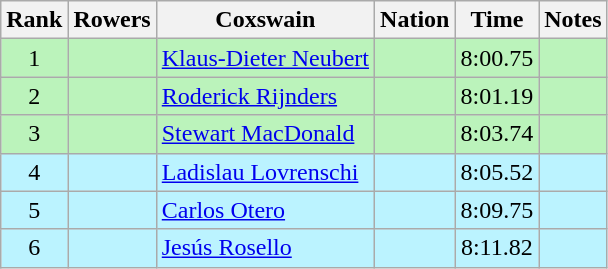<table class="wikitable sortable" style=text-align:center>
<tr>
<th>Rank</th>
<th>Rowers</th>
<th>Coxswain</th>
<th>Nation</th>
<th>Time</th>
<th>Notes</th>
</tr>
<tr bgcolor=bbf3bb>
<td>1</td>
<td align=left></td>
<td align=left><a href='#'>Klaus-Dieter Neubert</a></td>
<td align=left></td>
<td>8:00.75</td>
<td></td>
</tr>
<tr bgcolor=bbf3bb>
<td>2</td>
<td align=left></td>
<td align=left><a href='#'>Roderick Rijnders</a></td>
<td align=left></td>
<td>8:01.19</td>
<td></td>
</tr>
<tr bgcolor=bbf3bb>
<td>3</td>
<td align=left></td>
<td align=left><a href='#'>Stewart MacDonald</a></td>
<td align=left></td>
<td>8:03.74</td>
<td></td>
</tr>
<tr bgcolor=bbf3ff>
<td>4</td>
<td align=left></td>
<td align=left><a href='#'>Ladislau Lovrenschi</a></td>
<td align=left></td>
<td>8:05.52</td>
<td></td>
</tr>
<tr bgcolor=bbf3ff>
<td>5</td>
<td align=left></td>
<td align=left><a href='#'>Carlos Otero</a></td>
<td align=left></td>
<td>8:09.75</td>
<td></td>
</tr>
<tr bgcolor=bbf3ff>
<td>6</td>
<td align=left></td>
<td align=left><a href='#'>Jesús Rosello</a></td>
<td align=left></td>
<td>8:11.82</td>
<td></td>
</tr>
</table>
